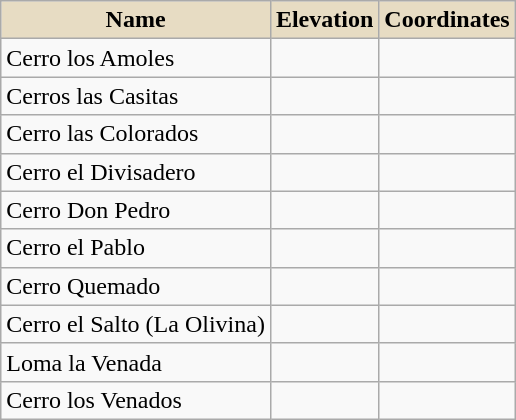<table class="wikitable sortable">
<tr>
<th rowspan=1 style="background-color:#e7dcc3;">Name</th>
<th rowspan=1 style="background-color:#e7dcc3;">Elevation</th>
<th rowspan=1 style="background-color:#e7dcc3;">Coordinates</th>
</tr>
<tr>
<td>Cerro los Amoles</td>
<td></td>
<td></td>
</tr>
<tr>
<td>Cerros las Casitas</td>
<td></td>
<td></td>
</tr>
<tr>
<td>Cerro las Colorados</td>
<td></td>
<td></td>
</tr>
<tr>
<td>Cerro el Divisadero</td>
<td></td>
<td></td>
</tr>
<tr>
<td>Cerro Don Pedro</td>
<td></td>
<td></td>
</tr>
<tr>
<td>Cerro el Pablo</td>
<td></td>
<td></td>
</tr>
<tr>
<td>Cerro Quemado</td>
<td></td>
<td></td>
</tr>
<tr>
<td>Cerro el Salto (La Olivina)</td>
<td></td>
<td></td>
</tr>
<tr>
<td>Loma la Venada</td>
<td></td>
<td></td>
</tr>
<tr>
<td>Cerro los Venados</td>
<td></td>
<td></td>
</tr>
</table>
